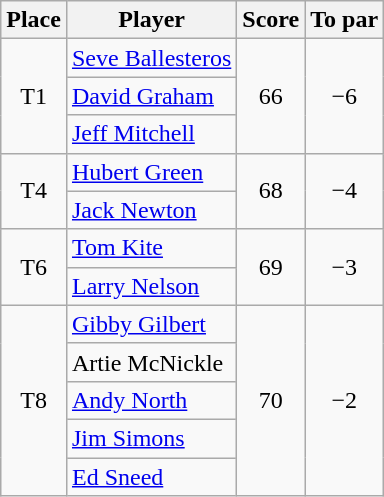<table class="wikitable">
<tr>
<th>Place</th>
<th>Player</th>
<th>Score</th>
<th>To par</th>
</tr>
<tr>
<td rowspan=3 align="center">T1</td>
<td> <a href='#'>Seve Ballesteros</a></td>
<td rowspan=3 align="center">66</td>
<td rowspan=3 align="center">−6</td>
</tr>
<tr>
<td> <a href='#'>David Graham</a></td>
</tr>
<tr>
<td> <a href='#'>Jeff Mitchell</a></td>
</tr>
<tr>
<td rowspan=2 align="center">T4</td>
<td> <a href='#'>Hubert Green</a></td>
<td rowspan=2 align="center">68</td>
<td rowspan=2 align="center">−4</td>
</tr>
<tr>
<td> <a href='#'>Jack Newton</a></td>
</tr>
<tr>
<td rowspan=2 align="center">T6</td>
<td> <a href='#'>Tom Kite</a></td>
<td rowspan=2 align="center">69</td>
<td rowspan=2 align="center">−3</td>
</tr>
<tr>
<td> <a href='#'>Larry Nelson</a></td>
</tr>
<tr>
<td rowspan=5 align="center">T8</td>
<td> <a href='#'>Gibby Gilbert</a></td>
<td rowspan=5 align="center">70</td>
<td rowspan=5 align="center">−2</td>
</tr>
<tr>
<td> Artie McNickle</td>
</tr>
<tr>
<td> <a href='#'>Andy North</a></td>
</tr>
<tr>
<td> <a href='#'>Jim Simons</a></td>
</tr>
<tr>
<td> <a href='#'>Ed Sneed</a></td>
</tr>
</table>
